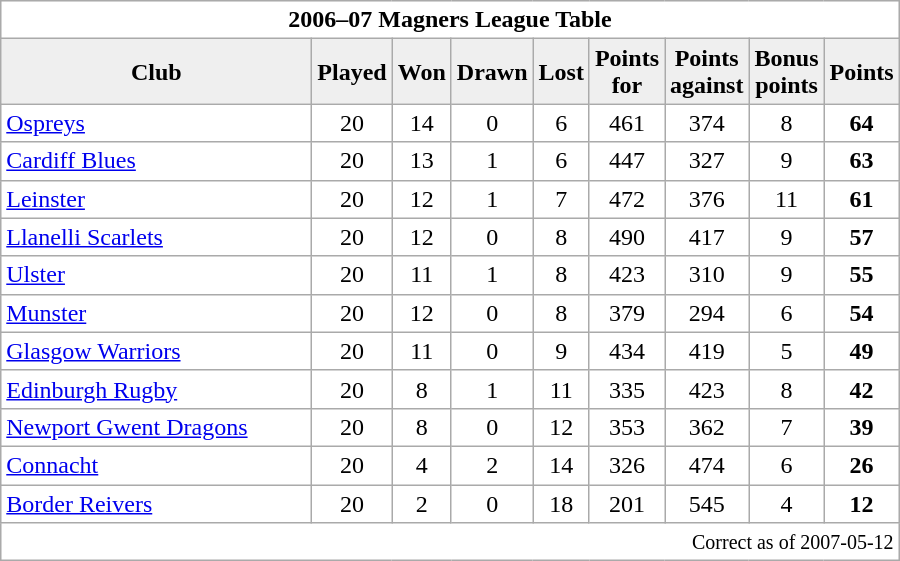<table class="wikitable" style="float:left; margin-right:15px; text-align: center;">
<tr>
<td colspan="10" style="background:#fff;" cellpadding="0" cellspacing="0"><strong>2006–07 Magners League Table</strong></td>
</tr>
<tr>
<th style="background:#efefef; width:200px;">Club</th>
<th style="background:#efefef; width:20px;">Played</th>
<th style="background:#efefef; width:20px;">Won</th>
<th style="background:#efefef; width:20px;">Drawn</th>
<th style="background:#efefef; width:20px;">Lost</th>
<th style="background:#efefef; width:20px;">Points for</th>
<th style="background:#efefef; width:20px;">Points against</th>
<th style="background:#efefef; width:20px;">Bonus points</th>
<th style="background:#efefef; width:20px;">Points</th>
</tr>
<tr style="background:#fff; text-align:center;">
<td align=left> <a href='#'>Ospreys</a></td>
<td>20</td>
<td>14</td>
<td>0</td>
<td>6</td>
<td>461</td>
<td>374</td>
<td>8</td>
<td><strong>64</strong></td>
</tr>
<tr style="background:#fff; text-align:center;">
<td align=left> <a href='#'>Cardiff Blues</a></td>
<td>20</td>
<td>13</td>
<td>1</td>
<td>6</td>
<td>447</td>
<td>327</td>
<td>9</td>
<td><strong>63</strong></td>
</tr>
<tr style="background:#fff; text-align:center;">
<td align=left> <a href='#'>Leinster</a></td>
<td>20</td>
<td>12</td>
<td>1</td>
<td>7</td>
<td>472</td>
<td>376</td>
<td>11</td>
<td><strong>61</strong></td>
</tr>
<tr style="background:#fff; text-align:center;">
<td align=left> <a href='#'>Llanelli Scarlets</a></td>
<td>20</td>
<td>12</td>
<td>0</td>
<td>8</td>
<td>490</td>
<td>417</td>
<td>9</td>
<td><strong>57</strong></td>
</tr>
<tr style="background:#fff; text-align:center;">
<td align=left> <a href='#'>Ulster</a></td>
<td>20</td>
<td>11</td>
<td>1</td>
<td>8</td>
<td>423</td>
<td>310</td>
<td>9</td>
<td><strong>55</strong></td>
</tr>
<tr style="background:#fff; text-align:center;">
<td align=left> <a href='#'>Munster</a></td>
<td>20</td>
<td>12</td>
<td>0</td>
<td>8</td>
<td>379</td>
<td>294</td>
<td>6</td>
<td><strong>54</strong></td>
</tr>
<tr style="background:#fff; text-align:center;">
<td align=left> <a href='#'>Glasgow Warriors</a></td>
<td>20</td>
<td>11</td>
<td>0</td>
<td>9</td>
<td>434</td>
<td>419</td>
<td>5</td>
<td><strong>49</strong></td>
</tr>
<tr style="background:#fff; text-align:center;">
<td align=left> <a href='#'>Edinburgh Rugby</a></td>
<td>20</td>
<td>8</td>
<td>1</td>
<td>11</td>
<td>335</td>
<td>423</td>
<td>8</td>
<td><strong>42</strong></td>
</tr>
<tr style="background:#fff; text-align:center;">
<td align=left> <a href='#'>Newport Gwent Dragons</a></td>
<td>20</td>
<td>8</td>
<td>0</td>
<td>12</td>
<td>353</td>
<td>362</td>
<td>7</td>
<td><strong>39</strong></td>
</tr>
<tr style="background:#fff; text-align:center;">
<td align=left> <a href='#'>Connacht</a></td>
<td>20</td>
<td>4</td>
<td>2</td>
<td>14</td>
<td>326</td>
<td>474</td>
<td>6</td>
<td><strong>26</strong></td>
</tr>
<tr style="background:#fff; text-align:center;">
<td align=left> <a href='#'>Border Reivers</a></td>
<td>20</td>
<td>2</td>
<td>0</td>
<td>18</td>
<td>201</td>
<td>545</td>
<td>4</td>
<td><strong>12</strong></td>
</tr>
<tr>
<td colspan="10"  style="text-align:right; background:#fff;" cellpadding="0" cellspacing="0"><small>Correct as of 2007-05-12</small></td>
</tr>
</table>
